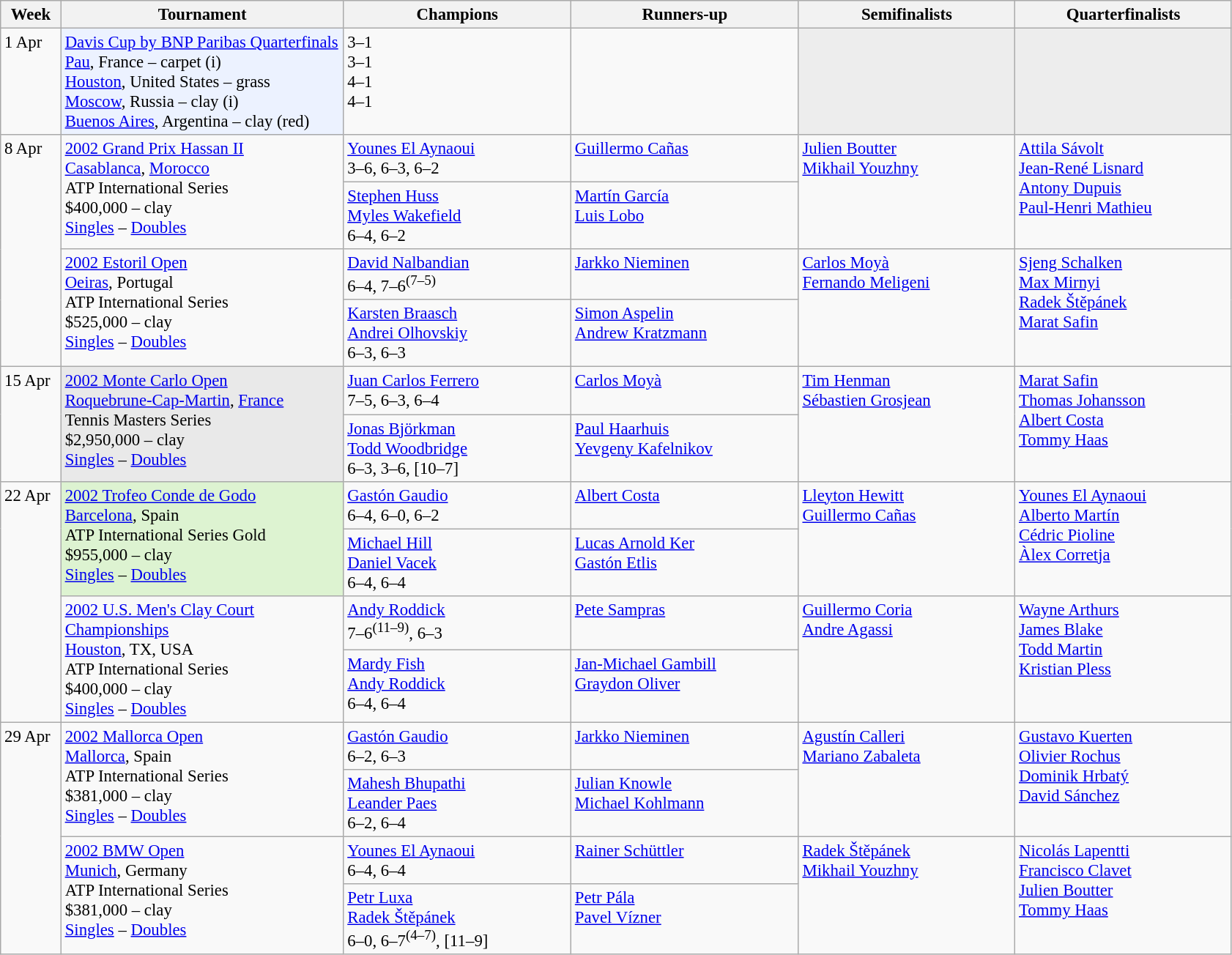<table class=wikitable style=font-size:95%>
<tr>
<th style="width:48px;">Week</th>
<th style="width:250px;">Tournament</th>
<th style="width:200px;">Champions</th>
<th style="width:200px;">Runners-up</th>
<th style="width:190px;">Semifinalists</th>
<th style="width:190px;">Quarterfinalists</th>
</tr>
<tr valign=top>
<td>1 Apr</td>
<td style="background:#ECF2FF;"><a href='#'>Davis Cup by BNP Paribas Quarterfinals</a><br><a href='#'>Pau</a>, France – carpet (i)<br><a href='#'>Houston</a>, United States – grass <br><a href='#'>Moscow</a>, Russia – clay (i) <br><a href='#'>Buenos Aires</a>, Argentina – clay (red)</td>
<td> 3–1<br> 3–1<br> 4–1<br> 4–1</td>
<td><br><br><br></td>
<td bgcolor=#ededed></td>
<td bgcolor=#ededed></td>
</tr>
<tr valign=top>
<td rowspan=4>8 Apr</td>
<td rowspan=2><a href='#'>2002 Grand Prix Hassan II</a><br> <a href='#'>Casablanca</a>, <a href='#'>Morocco</a><br>ATP International Series<br>$400,000 – clay <br> <a href='#'>Singles</a> – <a href='#'>Doubles</a></td>
<td> <a href='#'>Younes El Aynaoui</a> <br>3–6, 6–3, 6–2</td>
<td> <a href='#'>Guillermo Cañas</a></td>
<td rowspan=2> <a href='#'>Julien Boutter</a> <br> <a href='#'>Mikhail Youzhny</a></td>
<td rowspan=2> <a href='#'>Attila Sávolt</a> <br>  <a href='#'>Jean-René Lisnard</a> <br> <a href='#'>Antony Dupuis</a>  <br>  <a href='#'>Paul-Henri Mathieu</a></td>
</tr>
<tr valign=top>
<td> <a href='#'>Stephen Huss</a><br> <a href='#'>Myles Wakefield</a><br> 6–4, 6–2</td>
<td> <a href='#'>Martín García</a><br> <a href='#'>Luis Lobo</a></td>
</tr>
<tr valign=top>
<td rowspan=2><a href='#'>2002 Estoril Open</a><br> <a href='#'>Oeiras</a>, Portugal<br>ATP International Series<br>$525,000 – clay <br> <a href='#'>Singles</a> – <a href='#'>Doubles</a></td>
<td> <a href='#'>David Nalbandian</a> <br>6–4, 7–6<sup>(7–5)</sup></td>
<td> <a href='#'>Jarkko Nieminen</a></td>
<td rowspan=2> <a href='#'>Carlos Moyà</a> <br> <a href='#'>Fernando Meligeni</a></td>
<td rowspan=2> <a href='#'>Sjeng Schalken</a> <br>  <a href='#'>Max Mirnyi</a> <br> <a href='#'>Radek Štěpánek</a>  <br>  <a href='#'>Marat Safin</a></td>
</tr>
<tr valign=top>
<td> <a href='#'>Karsten Braasch</a><br> <a href='#'>Andrei Olhovskiy</a><br> 6–3, 6–3</td>
<td> <a href='#'>Simon Aspelin</a><br> <a href='#'>Andrew Kratzmann</a></td>
</tr>
<tr valign=top>
<td rowspan=2>15 Apr</td>
<td bgcolor=#E9E9E9 rowspan=2><a href='#'>2002 Monte Carlo Open</a><br> <a href='#'>Roquebrune-Cap-Martin</a>, <a href='#'>France</a><br>Tennis Masters Series<br>$2,950,000 – clay <br> <a href='#'>Singles</a> – <a href='#'>Doubles</a></td>
<td> <a href='#'>Juan Carlos Ferrero</a> <br>7–5, 6–3, 6–4</td>
<td> <a href='#'>Carlos Moyà</a></td>
<td rowspan=2> <a href='#'>Tim Henman</a> <br> <a href='#'>Sébastien Grosjean</a></td>
<td rowspan=2> <a href='#'>Marat Safin</a> <br>  <a href='#'>Thomas Johansson</a> <br> <a href='#'>Albert Costa</a>  <br>  <a href='#'>Tommy Haas</a></td>
</tr>
<tr valign=top>
<td> <a href='#'>Jonas Björkman</a><br> <a href='#'>Todd Woodbridge</a><br> 6–3, 3–6, [10–7]</td>
<td> <a href='#'>Paul Haarhuis</a><br> <a href='#'>Yevgeny Kafelnikov</a></td>
</tr>
<tr valign=top>
<td rowspan=4>22 Apr</td>
<td bgcolor=#DDF3D1 rowspan=2><a href='#'>2002 Trofeo Conde de Godo</a><br> <a href='#'>Barcelona</a>, Spain<br>ATP International Series Gold<br>$955,000 – clay <br> <a href='#'>Singles</a> – <a href='#'>Doubles</a></td>
<td> <a href='#'>Gastón Gaudio</a> <br>6–4, 6–0, 6–2</td>
<td> <a href='#'>Albert Costa</a></td>
<td rowspan=2> <a href='#'>Lleyton Hewitt</a> <br> <a href='#'>Guillermo Cañas</a></td>
<td rowspan=2> <a href='#'>Younes El Aynaoui</a> <br>  <a href='#'>Alberto Martín</a> <br> <a href='#'>Cédric Pioline</a>  <br>  <a href='#'>Àlex Corretja</a></td>
</tr>
<tr valign=top>
<td> <a href='#'>Michael Hill</a><br> <a href='#'>Daniel Vacek</a><br> 6–4, 6–4</td>
<td> <a href='#'>Lucas Arnold Ker</a><br> <a href='#'>Gastón Etlis</a></td>
</tr>
<tr valign=top>
<td rowspan=2><a href='#'>2002 U.S. Men's Clay Court Championships</a><br> <a href='#'>Houston</a>, TX, USA<br>ATP International Series<br>$400,000 – clay <br> <a href='#'>Singles</a> – <a href='#'>Doubles</a></td>
<td> <a href='#'>Andy Roddick</a> <br>7–6<sup>(11–9)</sup>, 6–3</td>
<td> <a href='#'>Pete Sampras</a></td>
<td rowspan=2> <a href='#'>Guillermo Coria</a> <br> <a href='#'>Andre Agassi</a></td>
<td rowspan=2> <a href='#'>Wayne Arthurs</a> <br>  <a href='#'>James Blake</a> <br> <a href='#'>Todd Martin</a>  <br>  <a href='#'>Kristian Pless</a></td>
</tr>
<tr valign=top>
<td> <a href='#'>Mardy Fish</a><br> <a href='#'>Andy Roddick</a><br> 6–4, 6–4</td>
<td> <a href='#'>Jan-Michael Gambill</a><br> <a href='#'>Graydon Oliver</a></td>
</tr>
<tr valign=top>
<td rowspan=4>29 Apr</td>
<td rowspan=2><a href='#'>2002 Mallorca Open</a><br> <a href='#'>Mallorca</a>, Spain<br>ATP International Series<br>$381,000 – clay <br> <a href='#'>Singles</a> – <a href='#'>Doubles</a></td>
<td> <a href='#'>Gastón Gaudio</a> <br>6–2, 6–3</td>
<td> <a href='#'>Jarkko Nieminen</a></td>
<td rowspan=2> <a href='#'>Agustín Calleri</a> <br> <a href='#'>Mariano Zabaleta</a></td>
<td rowspan=2> <a href='#'>Gustavo Kuerten</a> <br>  <a href='#'>Olivier Rochus</a> <br> <a href='#'>Dominik Hrbatý</a>  <br>  <a href='#'>David Sánchez</a></td>
</tr>
<tr valign=top>
<td> <a href='#'>Mahesh Bhupathi</a><br> <a href='#'>Leander Paes</a><br> 6–2, 6–4</td>
<td> <a href='#'>Julian Knowle</a><br> <a href='#'>Michael Kohlmann</a></td>
</tr>
<tr valign=top>
<td rowspan=2><a href='#'>2002 BMW Open</a><br> <a href='#'>Munich</a>, Germany<br>ATP International Series<br>$381,000 – clay <br> <a href='#'>Singles</a> – <a href='#'>Doubles</a></td>
<td> <a href='#'>Younes El Aynaoui</a> <br>6–4, 6–4</td>
<td> <a href='#'>Rainer Schüttler</a></td>
<td rowspan=2> <a href='#'>Radek Štěpánek</a> <br> <a href='#'>Mikhail Youzhny</a></td>
<td rowspan=2> <a href='#'>Nicolás Lapentti</a> <br>  <a href='#'>Francisco Clavet</a> <br> <a href='#'>Julien Boutter</a>  <br>  <a href='#'>Tommy Haas</a></td>
</tr>
<tr valign=top>
<td> <a href='#'>Petr Luxa</a><br> <a href='#'>Radek Štěpánek</a><br> 6–0, 6–7<sup>(4–7)</sup>, [11–9]</td>
<td> <a href='#'>Petr Pála</a><br> <a href='#'>Pavel Vízner</a></td>
</tr>
</table>
